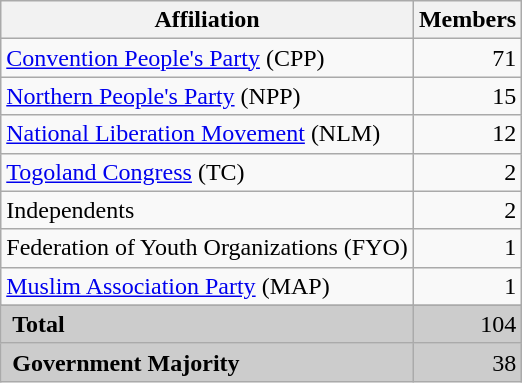<table class="wikitable">
<tr>
<th>Affiliation</th>
<th>Members</th>
</tr>
<tr>
<td><a href='#'>Convention People's Party</a> (CPP)</td>
<td align="right">71</td>
</tr>
<tr>
<td><a href='#'>Northern People's Party</a> (NPP)</td>
<td align="right">15</td>
</tr>
<tr>
<td><a href='#'>National Liberation Movement</a> (NLM)</td>
<td align="right">12</td>
</tr>
<tr>
<td><a href='#'>Togoland Congress</a> (TC)</td>
<td align="right">2</td>
</tr>
<tr>
<td>Independents</td>
<td align="right">2</td>
</tr>
<tr>
<td>Federation of Youth Organizations (FYO)</td>
<td align="right">1</td>
</tr>
<tr>
<td><a href='#'>Muslim Association Party</a> (MAP)</td>
<td align="right">1</td>
</tr>
<tr>
</tr>
<tr bgcolor="CCCCCC">
<td> <strong>Total</strong></td>
<td align="right">104</td>
</tr>
<tr bgcolor="CCCCCC">
<td> <strong>Government Majority</strong></td>
<td align="right">38</td>
</tr>
</table>
